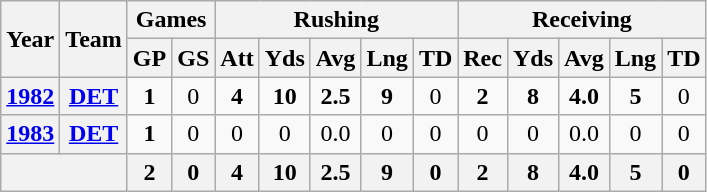<table class="wikitable" style="text-align:center;">
<tr>
<th rowspan="2">Year</th>
<th rowspan="2">Team</th>
<th colspan="2">Games</th>
<th colspan="5">Rushing</th>
<th colspan="5">Receiving</th>
</tr>
<tr>
<th>GP</th>
<th>GS</th>
<th>Att</th>
<th>Yds</th>
<th>Avg</th>
<th>Lng</th>
<th>TD</th>
<th>Rec</th>
<th>Yds</th>
<th>Avg</th>
<th>Lng</th>
<th>TD</th>
</tr>
<tr>
<th><a href='#'>1982</a></th>
<th><a href='#'>DET</a></th>
<td><strong>1</strong></td>
<td>0</td>
<td><strong>4</strong></td>
<td><strong>10</strong></td>
<td><strong>2.5</strong></td>
<td><strong>9</strong></td>
<td>0</td>
<td><strong>2</strong></td>
<td><strong>8</strong></td>
<td><strong>4.0</strong></td>
<td><strong>5</strong></td>
<td>0</td>
</tr>
<tr>
<th><a href='#'>1983</a></th>
<th><a href='#'>DET</a></th>
<td><strong>1</strong></td>
<td>0</td>
<td>0</td>
<td>0</td>
<td>0.0</td>
<td>0</td>
<td>0</td>
<td>0</td>
<td>0</td>
<td>0.0</td>
<td>0</td>
<td>0</td>
</tr>
<tr>
<th colspan="2"></th>
<th>2</th>
<th>0</th>
<th>4</th>
<th>10</th>
<th>2.5</th>
<th>9</th>
<th>0</th>
<th>2</th>
<th>8</th>
<th>4.0</th>
<th>5</th>
<th>0</th>
</tr>
</table>
